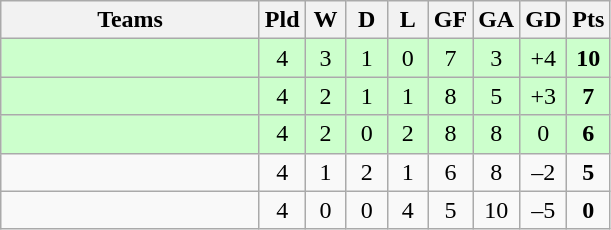<table class="wikitable" style="text-align: center;">
<tr>
<th width=165>Teams</th>
<th width=20>Pld</th>
<th width=20>W</th>
<th width=20>D</th>
<th width=20>L</th>
<th width=20>GF</th>
<th width=20>GA</th>
<th width=20>GD</th>
<th width=20>Pts</th>
</tr>
<tr align=center style="background:#ccffcc;">
<td style="text-align:left;"></td>
<td>4</td>
<td>3</td>
<td>1</td>
<td>0</td>
<td>7</td>
<td>3</td>
<td>+4</td>
<td><strong>10</strong></td>
</tr>
<tr align=center style="background:#ccffcc;">
<td style="text-align:left;"></td>
<td>4</td>
<td>2</td>
<td>1</td>
<td>1</td>
<td>8</td>
<td>5</td>
<td>+3</td>
<td><strong>7</strong></td>
</tr>
<tr align=center style="background:#ccffcc;">
<td style="text-align:left;"></td>
<td>4</td>
<td>2</td>
<td>0</td>
<td>2</td>
<td>8</td>
<td>8</td>
<td>0</td>
<td><strong>6</strong></td>
</tr>
<tr align=center>
<td style="text-align:left;"></td>
<td>4</td>
<td>1</td>
<td>2</td>
<td>1</td>
<td>6</td>
<td>8</td>
<td>–2</td>
<td><strong>5</strong></td>
</tr>
<tr align=center>
<td style="text-align:left;"></td>
<td>4</td>
<td>0</td>
<td>0</td>
<td>4</td>
<td>5</td>
<td>10</td>
<td>–5</td>
<td><strong>0</strong></td>
</tr>
</table>
